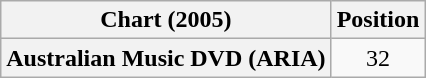<table class="wikitable sortable plainrowheaders" style="text-align:center">
<tr>
<th scope="col">Chart (2005)</th>
<th scope="col">Position</th>
</tr>
<tr>
<th scope="row">Australian Music DVD (ARIA)</th>
<td>32</td>
</tr>
</table>
